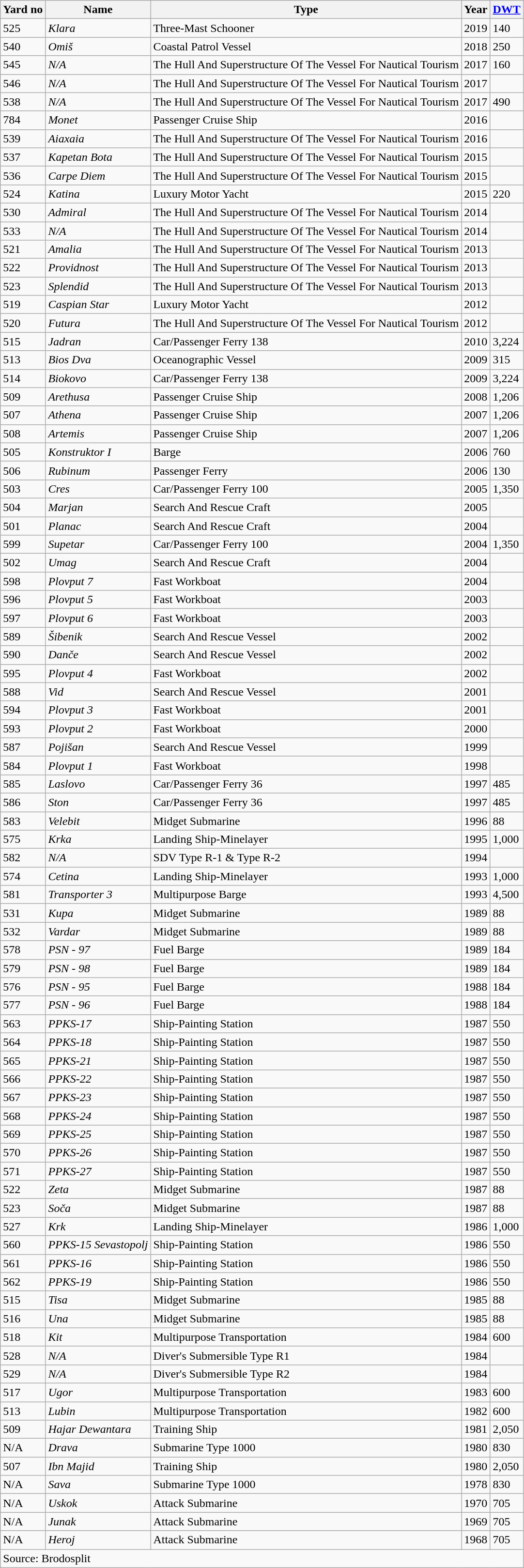<table class="wikitable sortable mw-collapsible">
<tr>
<th>Yard no</th>
<th>Name</th>
<th>Type</th>
<th>Year</th>
<th><a href='#'>DWT</a></th>
</tr>
<tr>
<td>525</td>
<td><em>Klara</em></td>
<td>Three-Mast Schooner</td>
<td>2019</td>
<td>140</td>
</tr>
<tr>
<td>540</td>
<td><em>Omiš</em></td>
<td>Coastal Patrol Vessel</td>
<td>2018</td>
<td>250</td>
</tr>
<tr>
<td>545</td>
<td><em>N/A</em></td>
<td>The Hull And Superstructure Of The Vessel For Nautical Tourism</td>
<td>2017</td>
<td>160</td>
</tr>
<tr>
<td>546</td>
<td><em>N/A</em></td>
<td>The Hull And Superstructure Of The Vessel For Nautical Tourism</td>
<td>2017</td>
<td></td>
</tr>
<tr>
<td>538</td>
<td><em>N/A</em></td>
<td>The Hull And Superstructure Of The Vessel For Nautical Tourism</td>
<td>2017</td>
<td>490</td>
</tr>
<tr>
<td>784</td>
<td><em>Monet</em></td>
<td>Passenger Cruise Ship</td>
<td>2016</td>
<td></td>
</tr>
<tr>
<td>539</td>
<td><em>Aiaxaia</em></td>
<td>The Hull And Superstructure Of The Vessel For Nautical Tourism</td>
<td>2016</td>
<td></td>
</tr>
<tr>
<td>537</td>
<td><em>Kapetan Bota</em></td>
<td>The Hull And Superstructure Of The Vessel For Nautical Tourism</td>
<td>2015</td>
<td></td>
</tr>
<tr>
<td>536</td>
<td><em>Carpe Diem</em></td>
<td>The Hull And Superstructure Of The Vessel For Nautical Tourism</td>
<td>2015</td>
<td></td>
</tr>
<tr>
<td>524</td>
<td><em>Katina</em></td>
<td>Luxury Motor Yacht</td>
<td>2015</td>
<td>220</td>
</tr>
<tr>
<td>530</td>
<td><em>Admiral</em></td>
<td>The Hull And Superstructure Of The Vessel For Nautical Tourism</td>
<td>2014</td>
<td></td>
</tr>
<tr>
<td>533</td>
<td><em>N/A</em></td>
<td>The Hull And Superstructure Of The Vessel For Nautical Tourism</td>
<td>2014</td>
<td></td>
</tr>
<tr>
<td>521</td>
<td><em>Amalia</em></td>
<td>The Hull And Superstructure Of The Vessel For Nautical Tourism</td>
<td>2013</td>
<td></td>
</tr>
<tr>
<td>522</td>
<td><em>Providnost</em></td>
<td>The Hull And Superstructure Of The Vessel For Nautical Tourism</td>
<td>2013</td>
<td></td>
</tr>
<tr>
<td>523</td>
<td><em>Splendid</em></td>
<td>The Hull And Superstructure Of The Vessel For Nautical Tourism</td>
<td>2013</td>
<td></td>
</tr>
<tr>
<td>519</td>
<td><em>Caspian Star</em></td>
<td>Luxury Motor Yacht</td>
<td>2012</td>
<td></td>
</tr>
<tr>
<td>520</td>
<td><em>Futura</em></td>
<td>The Hull And Superstructure Of The Vessel For Nautical Tourism</td>
<td>2012</td>
<td></td>
</tr>
<tr>
<td>515</td>
<td><em>Jadran</em></td>
<td>Car/Passenger Ferry 138</td>
<td>2010</td>
<td>3,224</td>
</tr>
<tr>
<td>513</td>
<td><em>Bios Dva</em></td>
<td>Oceanographic Vessel</td>
<td>2009</td>
<td>315</td>
</tr>
<tr>
<td>514</td>
<td><em>Biokovo</em></td>
<td>Car/Passenger Ferry 138</td>
<td>2009</td>
<td>3,224</td>
</tr>
<tr>
<td>509</td>
<td><em>Arethusa</em></td>
<td>Passenger Cruise Ship</td>
<td>2008</td>
<td>1,206</td>
</tr>
<tr>
<td>507</td>
<td><em>Athena</em></td>
<td>Passenger Cruise Ship</td>
<td>2007</td>
<td>1,206</td>
</tr>
<tr>
<td>508</td>
<td><em>Artemis</em></td>
<td>Passenger Cruise Ship</td>
<td>2007</td>
<td>1,206</td>
</tr>
<tr>
<td>505</td>
<td><em>Konstruktor I</em></td>
<td>Barge</td>
<td>2006</td>
<td>760</td>
</tr>
<tr>
<td>506</td>
<td><em>Rubinum</em></td>
<td>Passenger Ferry</td>
<td>2006</td>
<td>130</td>
</tr>
<tr>
<td>503</td>
<td><em>Cres</em></td>
<td>Car/Passenger Ferry 100</td>
<td>2005</td>
<td>1,350</td>
</tr>
<tr>
<td>504</td>
<td><em>Marjan</em></td>
<td>Search And Rescue Craft</td>
<td>2005</td>
<td></td>
</tr>
<tr>
<td>501</td>
<td><em>Planac</em></td>
<td>Search And Rescue Craft</td>
<td>2004</td>
<td></td>
</tr>
<tr>
<td>599</td>
<td><em>Supetar</em></td>
<td>Car/Passenger Ferry 100</td>
<td>2004</td>
<td>1,350</td>
</tr>
<tr>
<td>502</td>
<td><em>Umag</em></td>
<td>Search And Rescue Craft</td>
<td>2004</td>
<td></td>
</tr>
<tr>
<td>598</td>
<td><em>Plovput 7</em></td>
<td>Fast Workboat</td>
<td>2004</td>
<td></td>
</tr>
<tr>
<td>596</td>
<td><em>Plovput 5</em></td>
<td>Fast Workboat</td>
<td>2003</td>
<td></td>
</tr>
<tr>
<td>597</td>
<td><em>Plovput 6</em></td>
<td>Fast Workboat</td>
<td>2003</td>
<td></td>
</tr>
<tr>
<td>589</td>
<td><em>Šibenik</em></td>
<td>Search And Rescue Vessel</td>
<td>2002</td>
<td></td>
</tr>
<tr>
<td>590</td>
<td><em>Danče</em></td>
<td>Search And Rescue Vessel</td>
<td>2002</td>
<td></td>
</tr>
<tr>
<td>595</td>
<td><em>Plovput 4</em></td>
<td>Fast Workboat</td>
<td>2002</td>
<td></td>
</tr>
<tr>
<td>588</td>
<td><em>Vid</em></td>
<td>Search And Rescue Vessel</td>
<td>2001</td>
<td></td>
</tr>
<tr>
<td>594</td>
<td><em>Plovput 3</em></td>
<td>Fast Workboat</td>
<td>2001</td>
<td></td>
</tr>
<tr>
<td>593</td>
<td><em>Plovput 2</em></td>
<td>Fast Workboat</td>
<td>2000</td>
<td></td>
</tr>
<tr>
<td>587</td>
<td><em>Pojišan</em></td>
<td>Search And Rescue Vessel</td>
<td>1999</td>
<td></td>
</tr>
<tr>
<td>584</td>
<td><em>Plovput 1</em></td>
<td>Fast Workboat</td>
<td>1998</td>
<td></td>
</tr>
<tr>
<td>585</td>
<td><em>Laslovo</em></td>
<td>Car/Passenger Ferry 36</td>
<td>1997</td>
<td>485</td>
</tr>
<tr>
<td>586</td>
<td><em>Ston</em></td>
<td>Car/Passenger Ferry 36</td>
<td>1997</td>
<td>485</td>
</tr>
<tr>
<td>583</td>
<td><em>Velebit</em></td>
<td>Midget Submarine</td>
<td>1996</td>
<td>88</td>
</tr>
<tr>
<td>575</td>
<td><em>Krka</em></td>
<td>Landing Ship-Minelayer</td>
<td>1995</td>
<td>1,000</td>
</tr>
<tr>
<td>582</td>
<td><em>N/A</em></td>
<td>SDV Type R-1 & Type R-2</td>
<td>1994</td>
<td></td>
</tr>
<tr>
<td>574</td>
<td><em>Cetina</em></td>
<td>Landing Ship-Minelayer</td>
<td>1993</td>
<td>1,000</td>
</tr>
<tr>
<td>581</td>
<td><em>Transporter 3</em></td>
<td>Multipurpose Barge</td>
<td>1993</td>
<td>4,500</td>
</tr>
<tr>
<td>531</td>
<td><em>Kupa</em></td>
<td>Midget Submarine</td>
<td>1989</td>
<td>88</td>
</tr>
<tr>
<td>532</td>
<td><em>Vardar</em></td>
<td>Midget Submarine</td>
<td>1989</td>
<td>88</td>
</tr>
<tr>
<td>578</td>
<td><em>PSN - 97</em></td>
<td>Fuel Barge</td>
<td>1989</td>
<td>184</td>
</tr>
<tr>
<td>579</td>
<td><em>PSN - 98</em></td>
<td>Fuel Barge</td>
<td>1989</td>
<td>184</td>
</tr>
<tr>
<td>576</td>
<td><em>PSN - 95</em></td>
<td>Fuel Barge</td>
<td>1988</td>
<td>184</td>
</tr>
<tr>
<td>577</td>
<td><em>PSN - 96</em></td>
<td>Fuel Barge</td>
<td>1988</td>
<td>184</td>
</tr>
<tr>
<td>563</td>
<td><em>PPKS-17</em></td>
<td>Ship-Painting Station</td>
<td>1987</td>
<td>550</td>
</tr>
<tr>
<td>564</td>
<td><em>PPKS-18</em></td>
<td>Ship-Painting Station</td>
<td>1987</td>
<td>550</td>
</tr>
<tr>
<td>565</td>
<td><em>PPKS-21</em></td>
<td>Ship-Painting Station</td>
<td>1987</td>
<td>550</td>
</tr>
<tr>
<td>566</td>
<td><em>PPKS-22</em></td>
<td>Ship-Painting Station</td>
<td>1987</td>
<td>550</td>
</tr>
<tr>
<td>567</td>
<td><em>PPKS-23</em></td>
<td>Ship-Painting Station</td>
<td>1987</td>
<td>550</td>
</tr>
<tr>
<td>568</td>
<td><em>PPKS-24</em></td>
<td>Ship-Painting Station</td>
<td>1987</td>
<td>550</td>
</tr>
<tr>
<td>569</td>
<td><em>PPKS-25</em></td>
<td>Ship-Painting Station</td>
<td>1987</td>
<td>550</td>
</tr>
<tr>
<td>570</td>
<td><em>PPKS-26</em></td>
<td>Ship-Painting Station</td>
<td>1987</td>
<td>550</td>
</tr>
<tr>
<td>571</td>
<td><em>PPKS-27</em></td>
<td>Ship-Painting Station</td>
<td>1987</td>
<td>550</td>
</tr>
<tr>
<td>522</td>
<td><em>Zeta</em></td>
<td>Midget Submarine</td>
<td>1987</td>
<td>88</td>
</tr>
<tr>
<td>523</td>
<td><em>Soča</em></td>
<td>Midget Submarine</td>
<td>1987</td>
<td>88</td>
</tr>
<tr>
<td>527</td>
<td><em>Krk</em></td>
<td>Landing Ship-Minelayer</td>
<td>1986</td>
<td>1,000</td>
</tr>
<tr>
<td>560</td>
<td><em>PPKS-15 Sevastopolj</em></td>
<td>Ship-Painting Station</td>
<td>1986</td>
<td>550</td>
</tr>
<tr>
<td>561</td>
<td><em>PPKS-16</em></td>
<td>Ship-Painting Station</td>
<td>1986</td>
<td>550</td>
</tr>
<tr>
<td>562</td>
<td><em>PPKS-19</em></td>
<td>Ship-Painting Station</td>
<td>1986</td>
<td>550</td>
</tr>
<tr>
<td>515</td>
<td><em>Tisa</em></td>
<td>Midget Submarine</td>
<td>1985</td>
<td>88</td>
</tr>
<tr>
<td>516</td>
<td><em>Una</em></td>
<td>Midget Submarine</td>
<td>1985</td>
<td>88</td>
</tr>
<tr>
<td>518</td>
<td><em>Kit</em></td>
<td>Multipurpose Transportation</td>
<td>1984</td>
<td>600</td>
</tr>
<tr>
<td>528</td>
<td><em>N/A</em></td>
<td>Diver's Submersible Type R1</td>
<td>1984</td>
<td></td>
</tr>
<tr>
<td>529</td>
<td><em>N/A</em></td>
<td>Diver's Submersible Type R2</td>
<td>1984</td>
<td></td>
</tr>
<tr>
<td>517</td>
<td><em>Ugor</em></td>
<td>Multipurpose Transportation</td>
<td>1983</td>
<td>600</td>
</tr>
<tr>
<td>513</td>
<td><em>Lubin</em></td>
<td>Multipurpose Transportation</td>
<td>1982</td>
<td>600</td>
</tr>
<tr>
<td>509</td>
<td><em>Hajar Dewantara</em></td>
<td>Training Ship</td>
<td>1981</td>
<td>2,050</td>
</tr>
<tr>
<td>N/A</td>
<td><em>Drava</em></td>
<td>Submarine Type 1000</td>
<td>1980</td>
<td>830</td>
</tr>
<tr>
<td>507</td>
<td><em>Ibn Majid</em></td>
<td>Training Ship</td>
<td>1980</td>
<td>2,050</td>
</tr>
<tr>
<td>N/A</td>
<td><em>Sava</em></td>
<td>Submarine Type 1000</td>
<td>1978</td>
<td>830</td>
</tr>
<tr>
<td>N/A</td>
<td><em>Uskok</em></td>
<td>Attack Submarine</td>
<td>1970</td>
<td>705</td>
</tr>
<tr>
<td>N/A</td>
<td><em>Junak</em></td>
<td>Attack Submarine</td>
<td>1969</td>
<td>705</td>
</tr>
<tr>
<td>N/A</td>
<td><em>Heroj</em></td>
<td>Attack Submarine</td>
<td>1968</td>
<td>705</td>
</tr>
<tr>
<td colspan=99>Source: Brodosplit</td>
</tr>
</table>
